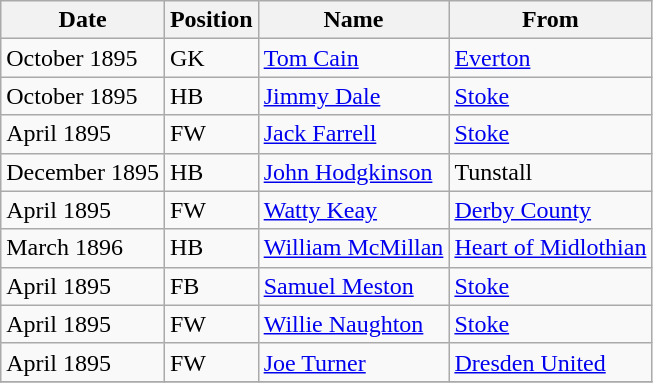<table class="wikitable">
<tr>
<th>Date</th>
<th>Position</th>
<th>Name</th>
<th>From</th>
</tr>
<tr>
<td>October 1895</td>
<td>GK</td>
<td><a href='#'>Tom Cain</a></td>
<td><a href='#'>Everton</a></td>
</tr>
<tr>
<td>October 1895</td>
<td>HB</td>
<td><a href='#'>Jimmy Dale</a></td>
<td><a href='#'>Stoke</a></td>
</tr>
<tr>
<td>April 1895</td>
<td>FW</td>
<td><a href='#'>Jack Farrell</a></td>
<td><a href='#'>Stoke</a></td>
</tr>
<tr>
<td>December 1895</td>
<td>HB</td>
<td><a href='#'>John Hodgkinson</a></td>
<td>Tunstall</td>
</tr>
<tr>
<td>April 1895</td>
<td>FW</td>
<td><a href='#'>Watty Keay</a></td>
<td><a href='#'>Derby County</a></td>
</tr>
<tr>
<td>March 1896</td>
<td>HB</td>
<td><a href='#'>William McMillan</a></td>
<td><a href='#'>Heart of Midlothian</a></td>
</tr>
<tr>
<td>April 1895</td>
<td>FB</td>
<td><a href='#'>Samuel Meston</a></td>
<td><a href='#'>Stoke</a></td>
</tr>
<tr>
<td>April 1895</td>
<td>FW</td>
<td><a href='#'>Willie Naughton</a></td>
<td><a href='#'>Stoke</a></td>
</tr>
<tr>
<td>April 1895</td>
<td>FW</td>
<td><a href='#'>Joe Turner</a></td>
<td><a href='#'>Dresden United</a></td>
</tr>
<tr>
</tr>
</table>
